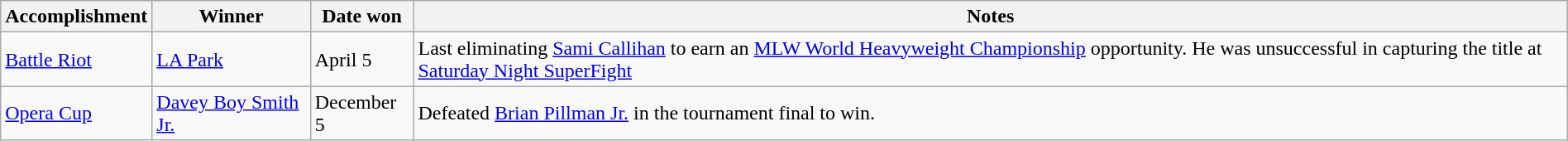<table class="wikitable" style="width:100%;">
<tr>
<th>Accomplishment</th>
<th>Winner</th>
<th>Date won</th>
<th>Notes</th>
</tr>
<tr>
<td><a href='#'>Battle Riot</a></td>
<td><a href='#'>LA Park</a></td>
<td>April 5</td>
<td>Last eliminating <a href='#'>Sami Callihan</a> to earn an <a href='#'>MLW World Heavyweight Championship</a> opportunity. He was unsuccessful in capturing the title at <a href='#'>Saturday Night SuperFight</a></td>
</tr>
<tr>
<td><a href='#'>Opera Cup</a></td>
<td><a href='#'>Davey Boy Smith Jr.</a></td>
<td>December 5</td>
<td>Defeated <a href='#'>Brian Pillman Jr.</a> in the tournament final to win.</td>
</tr>
</table>
